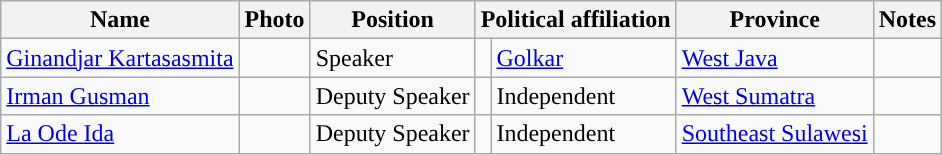<table class="wikitable">
<tr>
<th>Name</th>
<th>Photo</th>
<th>Position</th>
<th colspan="2">Political affiliation</th>
<th>Province</th>
<th>Notes</th>
</tr>
<tr>
<td><a href='#'>Ginandjar Kartasasmita</a></td>
<td></td>
<td>Speaker</td>
<td style="background-color:"></td>
<td><a href='#'>Golkar</a></td>
<td><a href='#'>West Java</a></td>
<td></td>
</tr>
<tr>
<td><a href='#'>Irman Gusman</a></td>
<td></td>
<td>Deputy Speaker</td>
<td style="background-color:"></td>
<td>Independent</td>
<td><a href='#'>West Sumatra</a></td>
<td></td>
</tr>
<tr>
<td><a href='#'>La Ode Ida</a></td>
<td></td>
<td>Deputy Speaker</td>
<td style="background-color:"></td>
<td>Independent</td>
<td><a href='#'>Southeast Sulawesi</a></td>
<td></td>
</tr>
</table>
